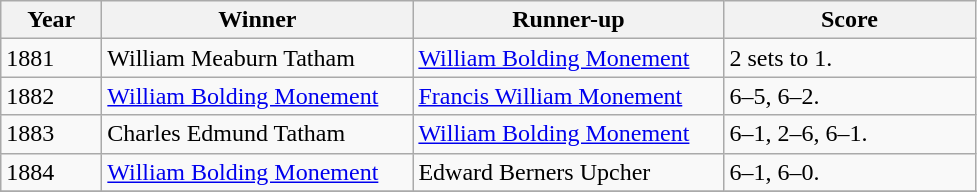<table class="wikitable">
<tr>
<th style="width:60px;">Year</th>
<th style="width:200px;">Winner</th>
<th style="width:200px;">Runner-up</th>
<th style="width:160px;">Score</th>
</tr>
<tr>
<td>1881</td>
<td> William Meaburn Tatham</td>
<td> <a href='#'>William Bolding Monement</a></td>
<td>2 sets to 1.</td>
</tr>
<tr>
<td>1882</td>
<td> <a href='#'>William Bolding Monement</a></td>
<td> <a href='#'>Francis William Monement</a></td>
<td>6–5, 6–2.</td>
</tr>
<tr>
<td>1883</td>
<td> Charles Edmund Tatham</td>
<td> <a href='#'>William Bolding Monement</a></td>
<td>6–1, 2–6, 6–1.</td>
</tr>
<tr>
<td>1884</td>
<td> <a href='#'>William Bolding Monement</a></td>
<td> Edward Berners Upcher</td>
<td>6–1, 6–0.</td>
</tr>
<tr>
</tr>
</table>
